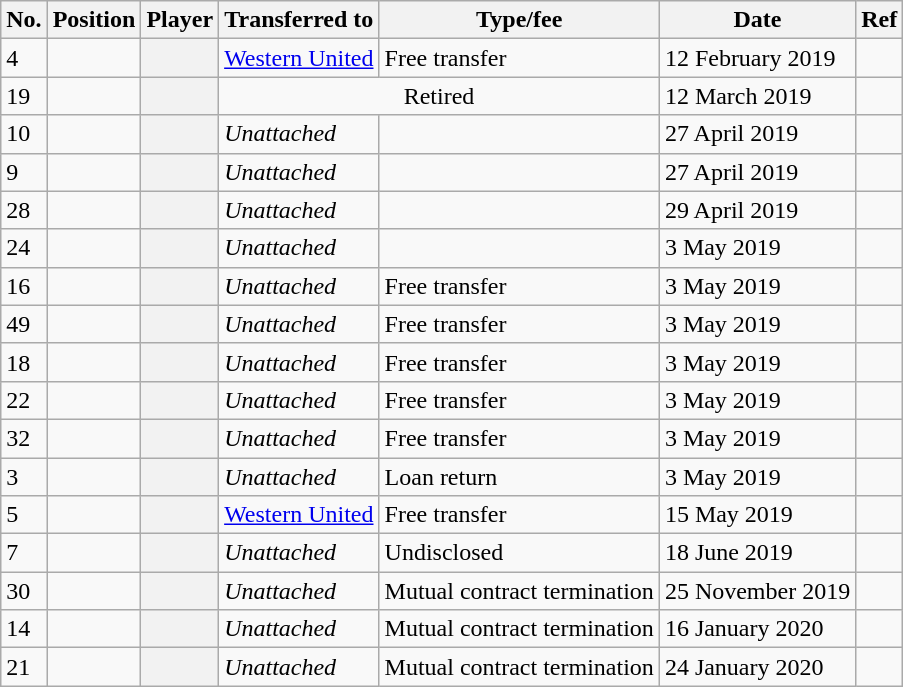<table class="wikitable plainrowheaders sortable" style="text-align:center; text-align:left">
<tr>
<th scope="col">No.</th>
<th scope="col">Position</th>
<th scope="col">Player</th>
<th scope="col">Transferred to</th>
<th scope="col">Type/fee</th>
<th scope="col">Date</th>
<th scope="col" class="unsortable">Ref</th>
</tr>
<tr>
<td>4</td>
<td></td>
<th scope="row"></th>
<td><a href='#'>Western United</a></td>
<td>Free transfer</td>
<td>12 February 2019</td>
<td></td>
</tr>
<tr>
<td>19</td>
<td></td>
<th scope="row"></th>
<td colspan="2" align=center>Retired</td>
<td>12 March 2019</td>
<td></td>
</tr>
<tr>
<td>10</td>
<td></td>
<th scope="row"></th>
<td><em>Unattached</em></td>
<td></td>
<td>27 April 2019</td>
<td></td>
</tr>
<tr>
<td>9</td>
<td></td>
<th scope="row"></th>
<td><em>Unattached</em></td>
<td></td>
<td>27 April 2019</td>
<td></td>
</tr>
<tr>
<td>28</td>
<td></td>
<th scope="row"></th>
<td><em>Unattached</em></td>
<td></td>
<td>29 April 2019</td>
<td></td>
</tr>
<tr>
<td>24</td>
<td></td>
<th scope="row"></th>
<td><em>Unattached</em></td>
<td></td>
<td>3 May 2019</td>
<td></td>
</tr>
<tr>
<td>16</td>
<td></td>
<th scope="row"></th>
<td><em>Unattached</em></td>
<td>Free transfer</td>
<td>3 May 2019</td>
<td></td>
</tr>
<tr>
<td>49</td>
<td></td>
<th scope="row"></th>
<td><em>Unattached</em></td>
<td>Free transfer</td>
<td>3 May 2019</td>
<td></td>
</tr>
<tr>
<td>18</td>
<td></td>
<th scope="row"></th>
<td><em>Unattached</em></td>
<td>Free transfer</td>
<td>3 May 2019</td>
<td></td>
</tr>
<tr>
<td>22</td>
<td></td>
<th scope="row"></th>
<td><em>Unattached</em></td>
<td>Free transfer</td>
<td>3 May 2019</td>
<td></td>
</tr>
<tr>
<td>32</td>
<td></td>
<th scope="row"></th>
<td><em>Unattached</em></td>
<td>Free transfer</td>
<td>3 May 2019</td>
<td></td>
</tr>
<tr>
<td>3</td>
<td></td>
<th scope="row"></th>
<td><em>Unattached</em></td>
<td>Loan return</td>
<td>3 May 2019</td>
<td></td>
</tr>
<tr>
<td>5</td>
<td></td>
<th scope="row"></th>
<td><a href='#'>Western United</a></td>
<td>Free transfer</td>
<td>15 May 2019</td>
<td></td>
</tr>
<tr>
<td>7</td>
<td></td>
<th scope="row"></th>
<td><em>Unattached</em></td>
<td>Undisclosed</td>
<td>18 June 2019</td>
<td></td>
</tr>
<tr>
<td>30</td>
<td></td>
<th scope="row"></th>
<td><em>Unattached</em></td>
<td>Mutual contract termination</td>
<td>25 November 2019</td>
<td></td>
</tr>
<tr>
<td>14</td>
<td></td>
<th scope="row"></th>
<td><em>Unattached</em></td>
<td>Mutual contract termination</td>
<td>16 January 2020</td>
<td></td>
</tr>
<tr>
<td>21</td>
<td></td>
<th scope="row"></th>
<td><em>Unattached</em></td>
<td>Mutual contract termination</td>
<td>24 January 2020</td>
<td></td>
</tr>
</table>
